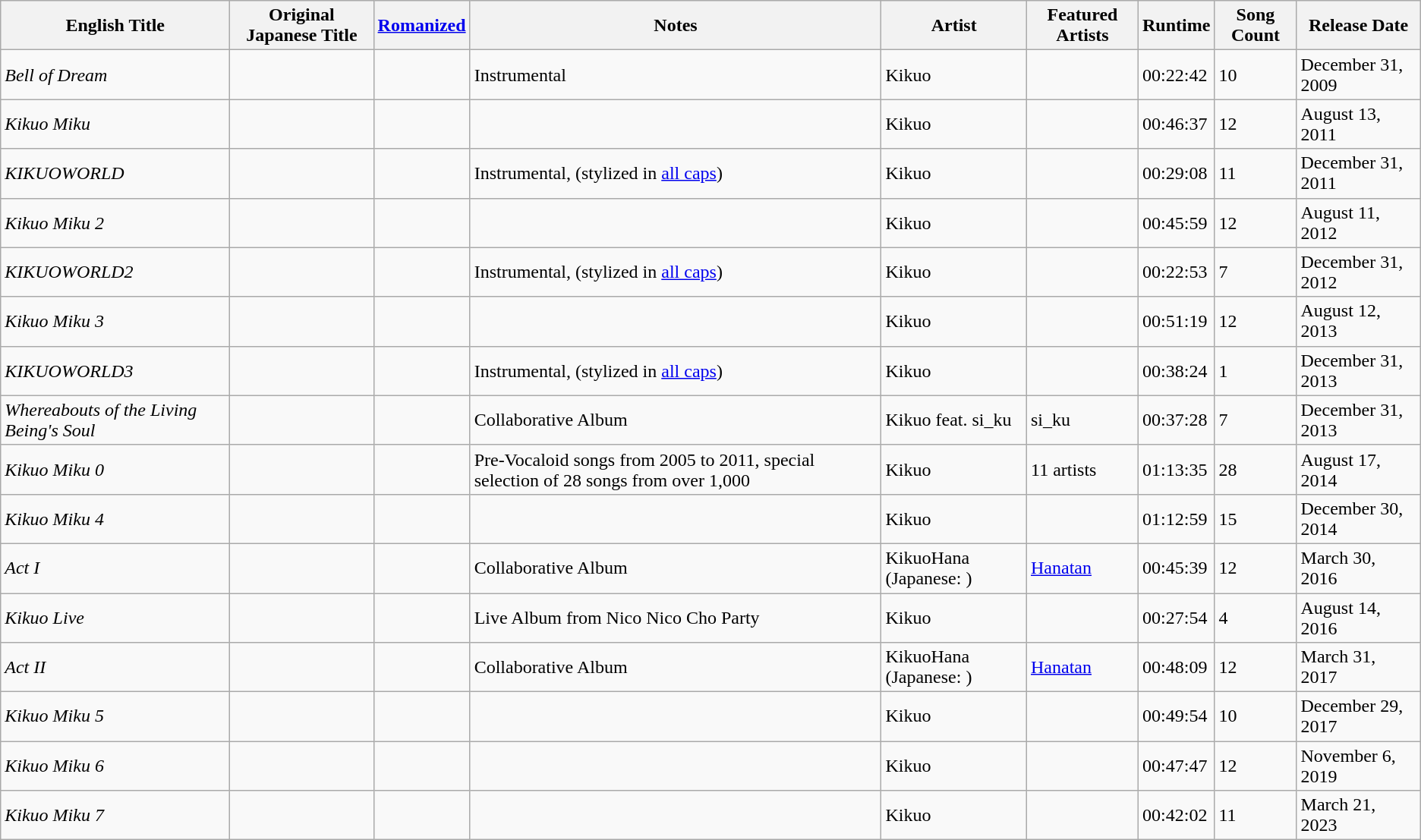<table class="wikitable sortable">
<tr>
<th>English Title</th>
<th>Original Japanese Title</th>
<th><a href='#'>Romanized</a></th>
<th>Notes</th>
<th>Artist</th>
<th>Featured Artists</th>
<th>Runtime</th>
<th>Song Count</th>
<th>Release Date</th>
</tr>
<tr>
<td><em>Bell of Dream</em></td>
<td></td>
<td></td>
<td>Instrumental</td>
<td>Kikuo</td>
<td></td>
<td>00:22:42</td>
<td>10</td>
<td>December 31, 2009</td>
</tr>
<tr>
<td><em>Kikuo Miku</em></td>
<td><em></em></td>
<td></td>
<td></td>
<td>Kikuo</td>
<td></td>
<td>00:46:37</td>
<td>12</td>
<td>August 13, 2011</td>
</tr>
<tr>
<td><em>KIKUOWORLD</em></td>
<td><em></em></td>
<td></td>
<td>Instrumental, (stylized in <a href='#'>all caps</a>)</td>
<td>Kikuo</td>
<td></td>
<td>00:29:08</td>
<td>11</td>
<td>December 31, 2011</td>
</tr>
<tr>
<td><em>Kikuo Miku 2</em></td>
<td></td>
<td></td>
<td></td>
<td>Kikuo</td>
<td></td>
<td>00:45:59</td>
<td>12</td>
<td>August 11, 2012</td>
</tr>
<tr>
<td><em>KIKUOWORLD2</em></td>
<td><em></em></td>
<td></td>
<td>Instrumental, (stylized in <a href='#'>all caps</a>)</td>
<td>Kikuo</td>
<td></td>
<td>00:22:53</td>
<td>7</td>
<td>December 31, 2012</td>
</tr>
<tr>
<td><em>Kikuo Miku 3</em></td>
<td><em></em></td>
<td></td>
<td></td>
<td>Kikuo</td>
<td></td>
<td>00:51:19</td>
<td>12</td>
<td>August 12, 2013</td>
</tr>
<tr>
<td><em>KIKUOWORLD3</em></td>
<td><em></em></td>
<td></td>
<td>Instrumental, (stylized in <a href='#'>all caps</a>)</td>
<td>Kikuo</td>
<td></td>
<td>00:38:24</td>
<td>1</td>
<td>December 31, 2013</td>
</tr>
<tr>
<td><em>Whereabouts of the Living Being's Soul</em></td>
<td><em></em></td>
<td></td>
<td>Collaborative Album</td>
<td>Kikuo feat. si_ku</td>
<td>si_ku</td>
<td>00:37:28</td>
<td>7</td>
<td>December 31, 2013</td>
</tr>
<tr>
<td><em>Kikuo Miku 0</em></td>
<td><em></em></td>
<td></td>
<td>Pre-Vocaloid songs from 2005 to 2011, special selection of 28 songs from over 1,000</td>
<td>Kikuo</td>
<td>11 artists</td>
<td>01:13:35</td>
<td>28</td>
<td>August 17, 2014</td>
</tr>
<tr>
<td><em>Kikuo Miku 4</em></td>
<td><em></em></td>
<td></td>
<td></td>
<td>Kikuo</td>
<td></td>
<td>01:12:59</td>
<td>15</td>
<td>December 30, 2014</td>
</tr>
<tr>
<td><em>Act I</em></td>
<td><em></em></td>
<td></td>
<td>Collaborative Album</td>
<td>KikuoHana (Japanese: )</td>
<td><a href='#'>Hanatan</a></td>
<td>00:45:39</td>
<td>12</td>
<td>March 30, 2016</td>
</tr>
<tr>
<td><em>Kikuo Live</em></td>
<td><em></em></td>
<td></td>
<td>Live Album from Nico Nico Cho Party</td>
<td>Kikuo</td>
<td></td>
<td>00:27:54</td>
<td>4</td>
<td>August 14, 2016</td>
</tr>
<tr>
<td><em>Act II</em></td>
<td><em></em></td>
<td></td>
<td>Collaborative Album</td>
<td>KikuoHana (Japanese: )</td>
<td><a href='#'>Hanatan</a></td>
<td>00:48:09</td>
<td>12</td>
<td>March 31, 2017</td>
</tr>
<tr>
<td><em>Kikuo Miku 5</em></td>
<td><em></em></td>
<td></td>
<td></td>
<td>Kikuo</td>
<td></td>
<td>00:49:54</td>
<td>10</td>
<td>December 29, 2017</td>
</tr>
<tr>
<td><em>Kikuo Miku 6</em></td>
<td><em></em></td>
<td></td>
<td></td>
<td>Kikuo</td>
<td></td>
<td>00:47:47</td>
<td>12</td>
<td>November 6, 2019</td>
</tr>
<tr>
<td><em>Kikuo Miku 7</em></td>
<td><em></em></td>
<td></td>
<td></td>
<td>Kikuo</td>
<td></td>
<td>00:42:02</td>
<td>11</td>
<td>March 21, 2023</td>
</tr>
</table>
